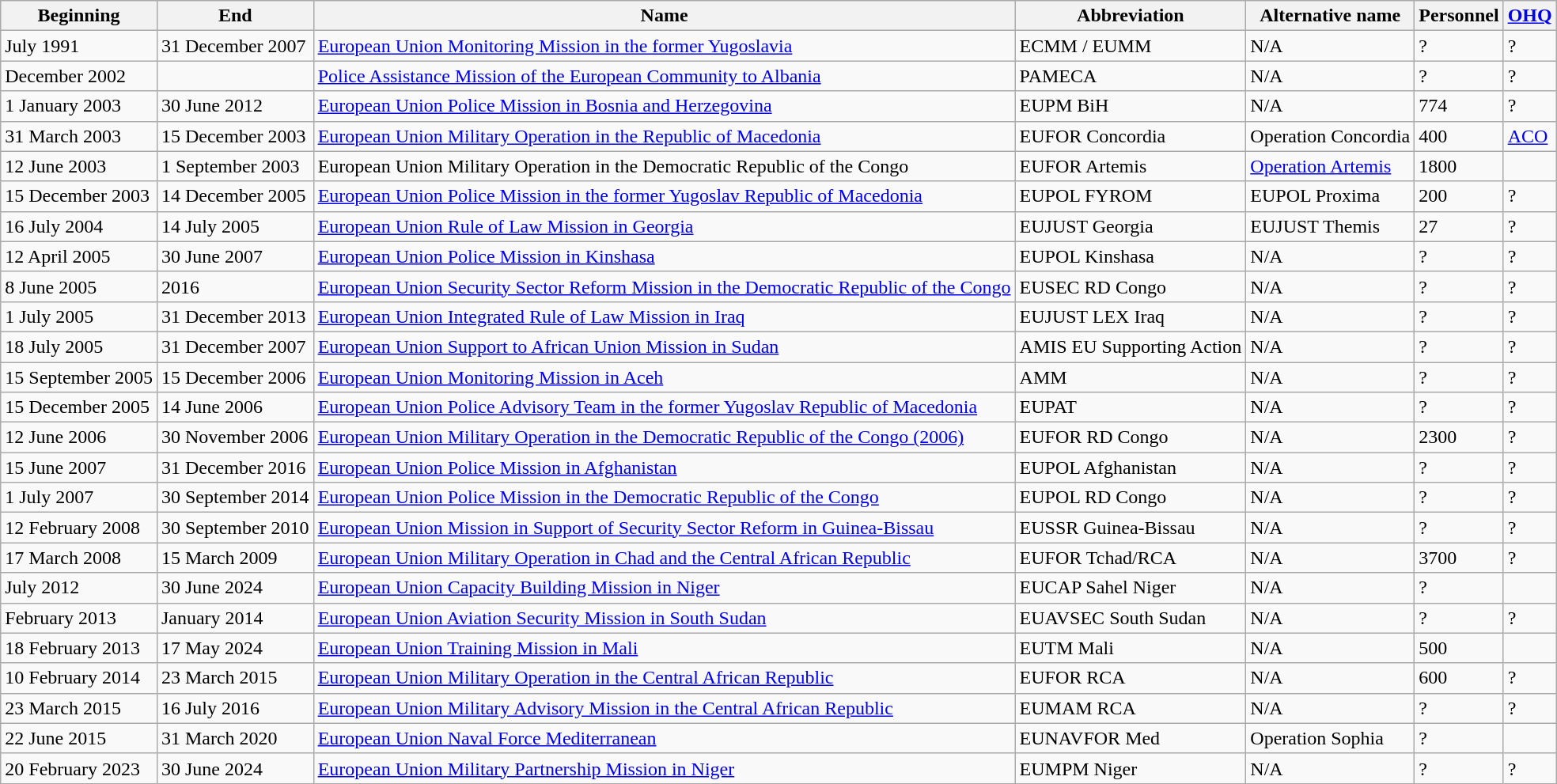<table class="wikitable sortable" style="white-space: nowrap;">
<tr>
<th>Beginning</th>
<th>End</th>
<th>Name</th>
<th>Abbreviation</th>
<th>Alternative name</th>
<th>Personnel</th>
<th><a href='#'>OHQ</a></th>
</tr>
<tr>
<td data-sort-value="1 July 1991">July 1991</td>
<td>31 December 2007</td>
<td><a href='#'>European Union Monitoring Mission in the former Yugoslavia</a></td>
<td>ECMM / EUMM</td>
<td>N/A</td>
<td>?</td>
<td>?</td>
</tr>
<tr>
<td data-sort-value="1 December 2002">December 2002</td>
<td></td>
<td><a href='#'>Police Assistance Mission of the European Community to Albania</a></td>
<td>PAMECA</td>
<td>N/A</td>
<td>?</td>
<td>?</td>
</tr>
<tr>
<td>1 January 2003</td>
<td>30 June 2012</td>
<td><a href='#'>European Union Police Mission in Bosnia and Herzegovina</a></td>
<td>EUPM BiH</td>
<td>N/A</td>
<td>774</td>
<td>?</td>
</tr>
<tr>
<td>31 March 2003</td>
<td>15 December 2003</td>
<td><a href='#'>European Union Military Operation in the Republic of Macedonia</a></td>
<td>EUFOR Concordia</td>
<td>Operation Concordia</td>
<td>400</td>
<td> <a href='#'>ACO</a></td>
</tr>
<tr>
<td>12 June 2003</td>
<td>1 September 2003</td>
<td>European Union Military Operation in the Democratic Republic of the Congo</td>
<td>EUFOR Artemis</td>
<td><a href='#'>Operation Artemis</a></td>
<td>1800</td>
<td></td>
</tr>
<tr>
<td>15 December 2003</td>
<td>14 December 2005</td>
<td><a href='#'>European Union Police Mission in the former Yugoslav Republic of Macedonia</a></td>
<td>EUPOL FYROM</td>
<td>EUPOL Proxima</td>
<td>200</td>
<td>?</td>
</tr>
<tr>
<td>16 July 2004</td>
<td>14 July 2005</td>
<td><a href='#'>European Union Rule of Law Mission in Georgia</a></td>
<td>EUJUST Georgia</td>
<td>EUJUST Themis</td>
<td>27</td>
<td>?</td>
</tr>
<tr>
<td>12 April 2005</td>
<td>30 June 2007</td>
<td><a href='#'>European Union Police Mission in Kinshasa</a></td>
<td>EUPOL Kinshasa</td>
<td>N/A</td>
<td>?</td>
<td>?</td>
</tr>
<tr>
<td>8 June 2005</td>
<td data-sort-value="1 January 2016">2016</td>
<td><a href='#'>European Union Security Sector Reform Mission in the Democratic Republic of the Congo</a></td>
<td>EUSEC RD Congo</td>
<td>N/A</td>
<td>?</td>
<td>?</td>
</tr>
<tr>
<td>1 July 2005</td>
<td>31 December 2013</td>
<td><a href='#'>European Union Integrated Rule of Law Mission in Iraq</a></td>
<td>EUJUST LEX Iraq</td>
<td>N/A</td>
<td>?</td>
<td>?</td>
</tr>
<tr>
<td>18 July 2005</td>
<td>31 December 2007</td>
<td><a href='#'>European Union Support to African Union Mission in Sudan</a></td>
<td>AMIS EU Supporting Action</td>
<td>N/A</td>
<td>?</td>
<td>?</td>
</tr>
<tr>
<td>15 September 2005</td>
<td>15 December 2006</td>
<td><a href='#'>European Union Monitoring Mission in Aceh</a></td>
<td>AMM</td>
<td>N/A</td>
<td>?</td>
<td>?</td>
</tr>
<tr>
<td>15 December 2005</td>
<td>14 June 2006</td>
<td><a href='#'>European Union Police Advisory Team in the former Yugoslav Republic of Macedonia</a></td>
<td>EUPAT</td>
<td>N/A</td>
<td>?</td>
<td>?</td>
</tr>
<tr>
<td>12 June 2006</td>
<td>30 November 2006</td>
<td><a href='#'>European Union Military Operation in the Democratic Republic of the Congo (2006)</a></td>
<td>EUFOR RD Congo</td>
<td>N/A</td>
<td>2300</td>
<td>?</td>
</tr>
<tr>
<td>15 June 2007</td>
<td>31 December 2016</td>
<td><a href='#'>European Union Police Mission in Afghanistan</a></td>
<td>EUPOL Afghanistan</td>
<td>N/A</td>
<td>?</td>
<td>?</td>
</tr>
<tr>
<td>1 July 2007</td>
<td>30 September 2014</td>
<td><a href='#'>European Union Police Mission in the Democratic Republic of the Congo</a></td>
<td>EUPOL RD Congo</td>
<td>N/A</td>
<td>?</td>
<td>?</td>
</tr>
<tr>
<td>12 February 2008</td>
<td>30 September 2010</td>
<td><a href='#'>European Union Mission in Support of Security Sector Reform in Guinea-Bissau</a></td>
<td>EUSSR Guinea-Bissau</td>
<td>N/A</td>
<td>?</td>
<td>?</td>
</tr>
<tr>
<td>17 March 2008</td>
<td>15 March 2009</td>
<td><a href='#'>European Union Military Operation in Chad and the Central African Republic</a></td>
<td>EUFOR Tchad/RCA</td>
<td>N/A</td>
<td>3700</td>
<td>?</td>
</tr>
<tr>
<td data-sort-value="1 July 2012">July 2012</td>
<td>30 June 2024</td>
<td><a href='#'>European Union Capacity Building Mission in Niger</a></td>
<td>EUCAP Sahel Niger</td>
<td>N/A</td>
<td>?</td>
<td></td>
</tr>
<tr>
<td data-sort-value="1 February 2013">February 2013</td>
<td data-sort-value="1 January 2014">January 2014</td>
<td><a href='#'>European Union Aviation Security Mission in South Sudan</a></td>
<td>EUAVSEC South Sudan</td>
<td>N/A</td>
<td>?</td>
<td>?</td>
</tr>
<tr>
<td>18 February 2013</td>
<td>17 May 2024</td>
<td><a href='#'>European Union Training Mission in Mali</a></td>
<td>EUTM Mali</td>
<td>N/A</td>
<td>500</td>
<td></td>
</tr>
<tr>
<td>10 February 2014</td>
<td>23 March 2015</td>
<td><a href='#'>European Union Military Operation in the Central African Republic</a></td>
<td>EUFOR RCA</td>
<td>N/A</td>
<td>600</td>
<td>?</td>
</tr>
<tr>
<td>23 March 2015</td>
<td>16 July 2016</td>
<td><a href='#'>European Union Military Advisory Mission in the Central African Republic</a></td>
<td>EUMAM RCA</td>
<td>N/A</td>
<td>?</td>
<td>?</td>
</tr>
<tr>
<td>22 June 2015</td>
<td>31 March 2020</td>
<td><a href='#'>European Union Naval Force Mediterranean</a></td>
<td>EUNAVFOR Med</td>
<td>Operation Sophia</td>
<td>?</td>
<td></td>
</tr>
<tr>
<td>20 February 2023</td>
<td>30 June 2024</td>
<td><a href='#'>European Union Military Partnership Mission in Niger</a></td>
<td>EUMPM Niger</td>
<td>N/A</td>
<td>?</td>
<td>?</td>
</tr>
</table>
